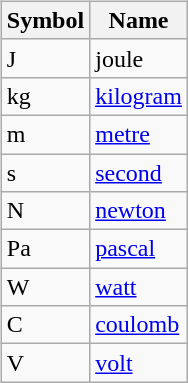<table>
<tr>
<td style="vertical-align: top; padding-right: 2em;"><br></td>
<td style="padding-left: 2em;"><br><table class="wikitable">
<tr>
<th>Symbol</th>
<th>Name</th>
</tr>
<tr>
<td>J</td>
<td>joule</td>
</tr>
<tr>
<td>kg</td>
<td><a href='#'>kilogram</a></td>
</tr>
<tr>
<td>m</td>
<td><a href='#'>metre</a></td>
</tr>
<tr>
<td>s</td>
<td><a href='#'>second</a></td>
</tr>
<tr>
<td>N</td>
<td><a href='#'>newton</a></td>
</tr>
<tr>
<td>Pa</td>
<td><a href='#'>pascal</a></td>
</tr>
<tr>
<td>W</td>
<td><a href='#'>watt</a></td>
</tr>
<tr>
<td>C</td>
<td><a href='#'>coulomb</a></td>
</tr>
<tr>
<td>V</td>
<td><a href='#'>volt</a></td>
</tr>
</table>
</td>
</tr>
</table>
